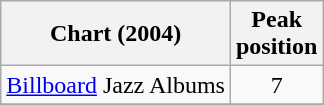<table class="wikitable">
<tr>
<th>Chart (2004)</th>
<th>Peak<br>position</th>
</tr>
<tr>
<td><a href='#'>Billboard</a> Jazz Albums</td>
<td align=center>7</td>
</tr>
<tr>
</tr>
</table>
